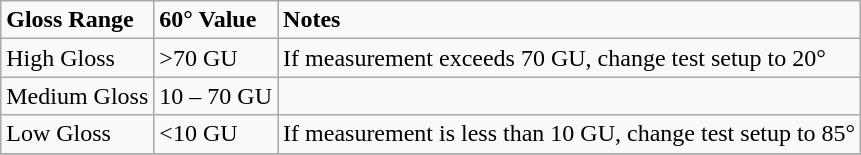<table class="wikitable">
<tr>
<td><strong>Gloss Range</strong></td>
<td><strong>60° Value</strong></td>
<td><strong>Notes</strong></td>
</tr>
<tr>
<td>High Gloss</td>
<td>>70 GU</td>
<td>If measurement exceeds 70 GU, change test setup to 20°</td>
</tr>
<tr>
<td>Medium Gloss</td>
<td>10 – 70 GU</td>
<td></td>
</tr>
<tr>
<td>Low Gloss</td>
<td><10 GU</td>
<td>If measurement is less than 10 GU, change test setup to 85°</td>
</tr>
<tr>
</tr>
</table>
